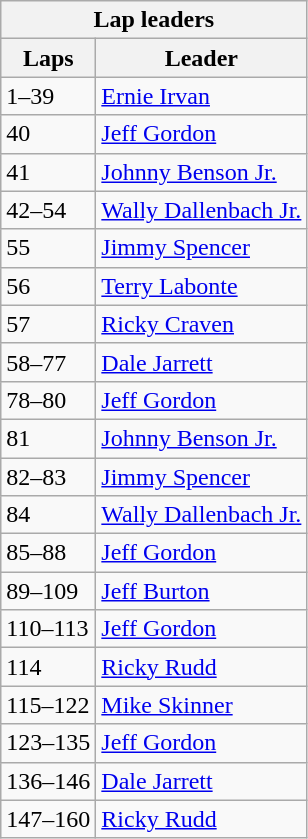<table class="wikitable">
<tr>
<th colspan=2>Lap leaders</th>
</tr>
<tr>
<th>Laps</th>
<th>Leader</th>
</tr>
<tr>
<td>1–39</td>
<td><a href='#'>Ernie Irvan</a></td>
</tr>
<tr>
<td>40</td>
<td><a href='#'>Jeff Gordon</a></td>
</tr>
<tr>
<td>41</td>
<td><a href='#'>Johnny Benson Jr.</a></td>
</tr>
<tr>
<td>42–54</td>
<td><a href='#'>Wally Dallenbach Jr.</a></td>
</tr>
<tr>
<td>55</td>
<td><a href='#'>Jimmy Spencer</a></td>
</tr>
<tr>
<td>56</td>
<td><a href='#'>Terry Labonte</a></td>
</tr>
<tr>
<td>57</td>
<td><a href='#'>Ricky Craven</a></td>
</tr>
<tr>
<td>58–77</td>
<td><a href='#'>Dale Jarrett</a></td>
</tr>
<tr>
<td>78–80</td>
<td><a href='#'>Jeff Gordon</a></td>
</tr>
<tr>
<td>81</td>
<td><a href='#'>Johnny Benson Jr.</a></td>
</tr>
<tr>
<td>82–83</td>
<td><a href='#'>Jimmy Spencer</a></td>
</tr>
<tr>
<td>84</td>
<td><a href='#'>Wally Dallenbach Jr.</a></td>
</tr>
<tr>
<td>85–88</td>
<td><a href='#'>Jeff Gordon</a></td>
</tr>
<tr>
<td>89–109</td>
<td><a href='#'>Jeff Burton</a></td>
</tr>
<tr>
<td>110–113</td>
<td><a href='#'>Jeff Gordon</a></td>
</tr>
<tr>
<td>114</td>
<td><a href='#'>Ricky Rudd</a></td>
</tr>
<tr>
<td>115–122</td>
<td><a href='#'>Mike Skinner</a></td>
</tr>
<tr>
<td>123–135</td>
<td><a href='#'>Jeff Gordon</a></td>
</tr>
<tr>
<td>136–146</td>
<td><a href='#'>Dale Jarrett</a></td>
</tr>
<tr>
<td>147–160</td>
<td><a href='#'>Ricky Rudd</a></td>
</tr>
</table>
